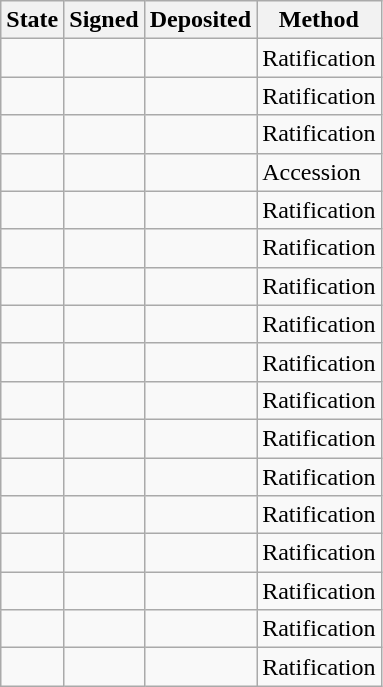<table class="wikitable sortable">
<tr>
<th>State</th>
<th>Signed</th>
<th>Deposited</th>
<th>Method</th>
</tr>
<tr>
<td></td>
<td></td>
<td></td>
<td>Ratification</td>
</tr>
<tr>
<td></td>
<td></td>
<td></td>
<td>Ratification</td>
</tr>
<tr>
<td></td>
<td></td>
<td></td>
<td>Ratification</td>
</tr>
<tr>
<td></td>
<td></td>
<td></td>
<td>Accession</td>
</tr>
<tr>
<td></td>
<td></td>
<td></td>
<td>Ratification</td>
</tr>
<tr>
<td></td>
<td></td>
<td></td>
<td>Ratification</td>
</tr>
<tr>
<td></td>
<td></td>
<td></td>
<td>Ratification</td>
</tr>
<tr>
<td></td>
<td></td>
<td></td>
<td>Ratification</td>
</tr>
<tr>
<td></td>
<td></td>
<td></td>
<td>Ratification</td>
</tr>
<tr>
<td></td>
<td></td>
<td></td>
<td>Ratification</td>
</tr>
<tr>
<td></td>
<td></td>
<td></td>
<td>Ratification</td>
</tr>
<tr>
<td></td>
<td></td>
<td></td>
<td>Ratification</td>
</tr>
<tr>
<td></td>
<td></td>
<td></td>
<td>Ratification</td>
</tr>
<tr>
<td></td>
<td></td>
<td></td>
<td>Ratification</td>
</tr>
<tr>
<td></td>
<td></td>
<td></td>
<td>Ratification</td>
</tr>
<tr>
<td></td>
<td></td>
<td></td>
<td>Ratification</td>
</tr>
<tr>
<td></td>
<td></td>
<td></td>
<td>Ratification</td>
</tr>
</table>
